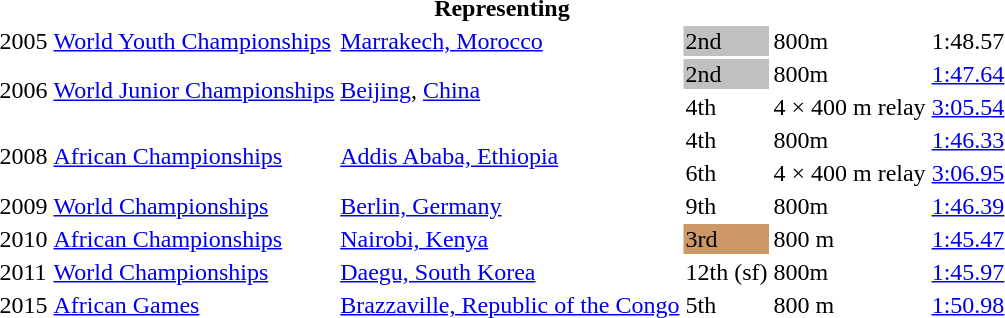<table>
<tr>
<th colspan="6">Representing </th>
</tr>
<tr>
<td>2005</td>
<td><a href='#'>World Youth Championships</a></td>
<td><a href='#'>Marrakech, Morocco</a></td>
<td bgcolor="silver">2nd</td>
<td>800m</td>
<td>1:48.57</td>
</tr>
<tr>
<td rowspan=2>2006</td>
<td rowspan=2><a href='#'>World Junior Championships</a></td>
<td rowspan=2><a href='#'>Beijing</a>, <a href='#'>China</a></td>
<td bgcolor=silver>2nd</td>
<td>800m</td>
<td><a href='#'>1:47.64</a></td>
</tr>
<tr>
<td>4th</td>
<td>4 × 400 m relay</td>
<td><a href='#'>3:05.54</a></td>
</tr>
<tr>
<td rowspan=2>2008</td>
<td rowspan=2><a href='#'>African Championships</a></td>
<td rowspan=2><a href='#'>Addis Ababa, Ethiopia</a></td>
<td>4th</td>
<td>800m</td>
<td><a href='#'>1:46.33</a></td>
</tr>
<tr>
<td>6th</td>
<td>4 × 400 m relay</td>
<td><a href='#'>3:06.95</a></td>
</tr>
<tr>
<td>2009</td>
<td><a href='#'>World Championships</a></td>
<td><a href='#'>Berlin, Germany</a></td>
<td>9th</td>
<td>800m</td>
<td><a href='#'>1:46.39</a></td>
</tr>
<tr>
<td>2010</td>
<td><a href='#'>African Championships</a></td>
<td><a href='#'>Nairobi, Kenya</a></td>
<td bgcolor="cc9966">3rd</td>
<td>800 m</td>
<td><a href='#'>1:45.47</a></td>
</tr>
<tr>
<td>2011</td>
<td><a href='#'>World Championships</a></td>
<td><a href='#'>Daegu, South Korea</a></td>
<td>12th (sf)</td>
<td>800m</td>
<td><a href='#'>1:45.97</a></td>
</tr>
<tr>
<td>2015</td>
<td><a href='#'>African Games</a></td>
<td><a href='#'>Brazzaville, Republic of the Congo</a></td>
<td>5th</td>
<td>800 m</td>
<td><a href='#'>1:50.98</a></td>
</tr>
</table>
